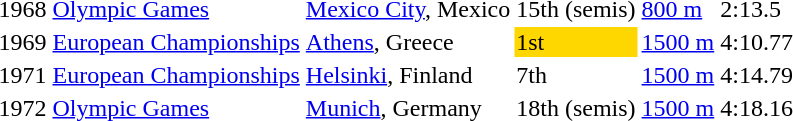<table>
<tr>
<td>1968</td>
<td><a href='#'>Olympic Games</a></td>
<td><a href='#'>Mexico City</a>, Mexico</td>
<td>15th (semis)</td>
<td><a href='#'>800 m</a></td>
<td>2:13.5</td>
</tr>
<tr>
<td>1969</td>
<td><a href='#'>European Championships</a></td>
<td><a href='#'>Athens</a>, Greece</td>
<td bgcolor=gold>1st</td>
<td><a href='#'>1500 m</a></td>
<td>4:10.77 </td>
</tr>
<tr>
<td>1971</td>
<td><a href='#'>European Championships</a></td>
<td><a href='#'>Helsinki</a>, Finland</td>
<td>7th</td>
<td><a href='#'>1500 m</a></td>
<td>4:14.79</td>
</tr>
<tr>
<td>1972</td>
<td><a href='#'>Olympic Games</a></td>
<td><a href='#'>Munich</a>, Germany</td>
<td>18th (semis)</td>
<td><a href='#'>1500 m</a></td>
<td>4:18.16</td>
</tr>
</table>
